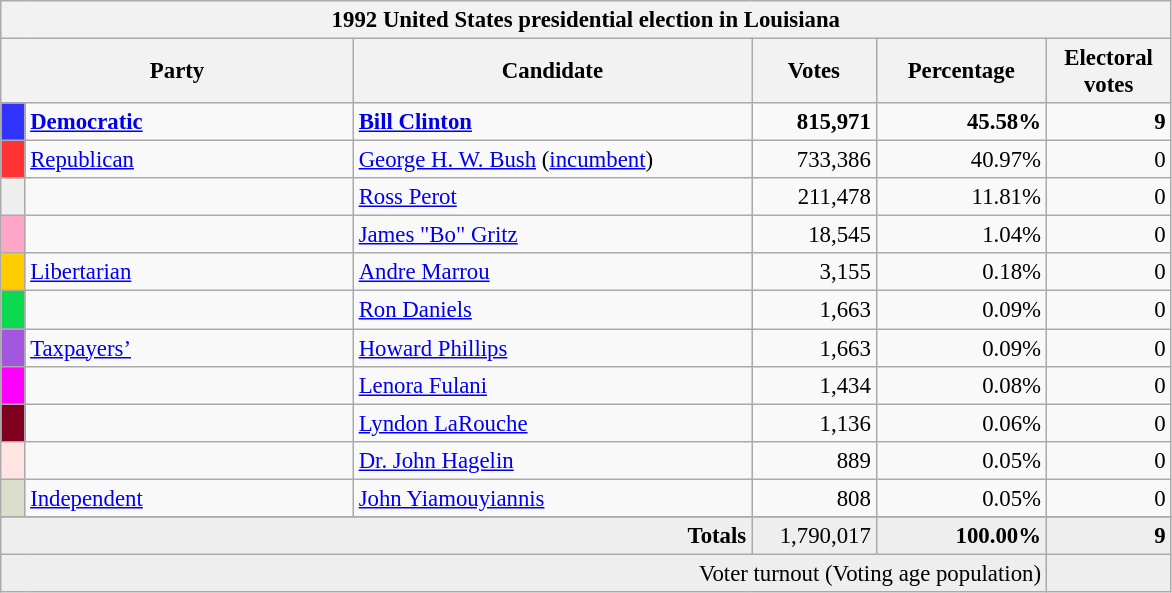<table class="wikitable" style="font-size: 95%;">
<tr>
<th colspan="6">1992 United States presidential election in Louisiana</th>
</tr>
<tr>
<th colspan="2" style="width: 15em">Party</th>
<th style="width: 17em">Candidate</th>
<th style="width: 5em">Votes</th>
<th style="width: 7em">Percentage</th>
<th style="width: 5em">Electoral votes</th>
</tr>
<tr>
<th style="background-color:#3333FF; width: 3px"></th>
<td style="width: 130px"><strong><a href='#'>Democratic</a></strong></td>
<td><strong><a href='#'>Bill Clinton</a></strong></td>
<td align="right"><strong>815,971</strong></td>
<td align="right"><strong>45.58%</strong></td>
<td align="right"><strong>9</strong></td>
</tr>
<tr>
<th style="background-color:#FF3333; width: 3px"></th>
<td style="width: 130px"><a href='#'>Republican</a></td>
<td><a href='#'>George H. W. Bush</a> (<a href='#'>incumbent</a>)</td>
<td align="right">733,386</td>
<td align="right">40.97%</td>
<td align="right">0</td>
</tr>
<tr>
<th style="background-color:#EEEEEE; width: 3px"></th>
<td style="width: 130px"></td>
<td><a href='#'>Ross Perot</a></td>
<td align="right">211,478</td>
<td align="right">11.81%</td>
<td align="right">0</td>
</tr>
<tr>
<th style="background-color:#FFA6C9; width: 3px"></th>
<td style="width: 130px"></td>
<td><a href='#'>James "Bo" Gritz</a></td>
<td align="right">18,545</td>
<td align="right">1.04%</td>
<td align="right">0</td>
</tr>
<tr>
<th style="background-color:#FFCC00; width: 3px"></th>
<td style="width: 130px"><a href='#'>Libertarian</a></td>
<td><a href='#'>Andre Marrou</a></td>
<td align="right">3,155</td>
<td align="right">0.18%</td>
<td align="right">0</td>
</tr>
<tr>
<th style="background-color:#0bda51; width: 3px"></th>
<td style="width: 130px"></td>
<td><a href='#'>Ron Daniels</a></td>
<td align="right">1,663</td>
<td align="right">0.09%</td>
<td align="right">0</td>
</tr>
<tr>
<th style="background-color:#A356DE; width: 3px"></th>
<td style="width: 130px"><a href='#'>Taxpayers’</a></td>
<td><a href='#'>Howard Phillips</a></td>
<td align="right">1,663</td>
<td align="right">0.09%</td>
<td align="right">0</td>
</tr>
<tr>
<th style="background-color:#FF00FF; width: 3px"></th>
<td style="width: 130px"></td>
<td><a href='#'>Lenora Fulani</a></td>
<td align="right">1,434</td>
<td align="right">0.08%</td>
<td align="right">0</td>
</tr>
<tr>
<th style="background: #800020; width:3px;"></th>
<td style="width: 130px"></td>
<td><a href='#'>Lyndon LaRouche</a></td>
<td style="text-align:right;">1,136</td>
<td style="text-align:right;">0.06%</td>
<td style="text-align:right;">0</td>
</tr>
<tr>
<th style="background-color:#ffe4e1; width: 3px"></th>
<td style="width: 130px"></td>
<td><a href='#'>Dr. John Hagelin</a></td>
<td align="right">889</td>
<td align="right">0.05%</td>
<td align="right">0</td>
</tr>
<tr>
<th style="background-color:#DDDDCC; width: 3px"></th>
<td style="width: 130px"><a href='#'>Independent</a></td>
<td><a href='#'>John Yiamouyiannis</a></td>
<td align="right">808</td>
<td align="right">0.05%</td>
<td align="right">0</td>
</tr>
<tr>
</tr>
<tr bgcolor="#EEEEEE">
<td colspan="3" align="right"><strong>Totals</strong></td>
<td align="right">1,790,017</td>
<td align="right"><strong>100.00%</strong></td>
<td align="right"><strong>9</strong></td>
</tr>
<tr bgcolor="#EEEEEE">
<td colspan="5" align="right">Voter turnout (Voting age population)</td>
<td colspan="1" align="right"></td>
</tr>
</table>
